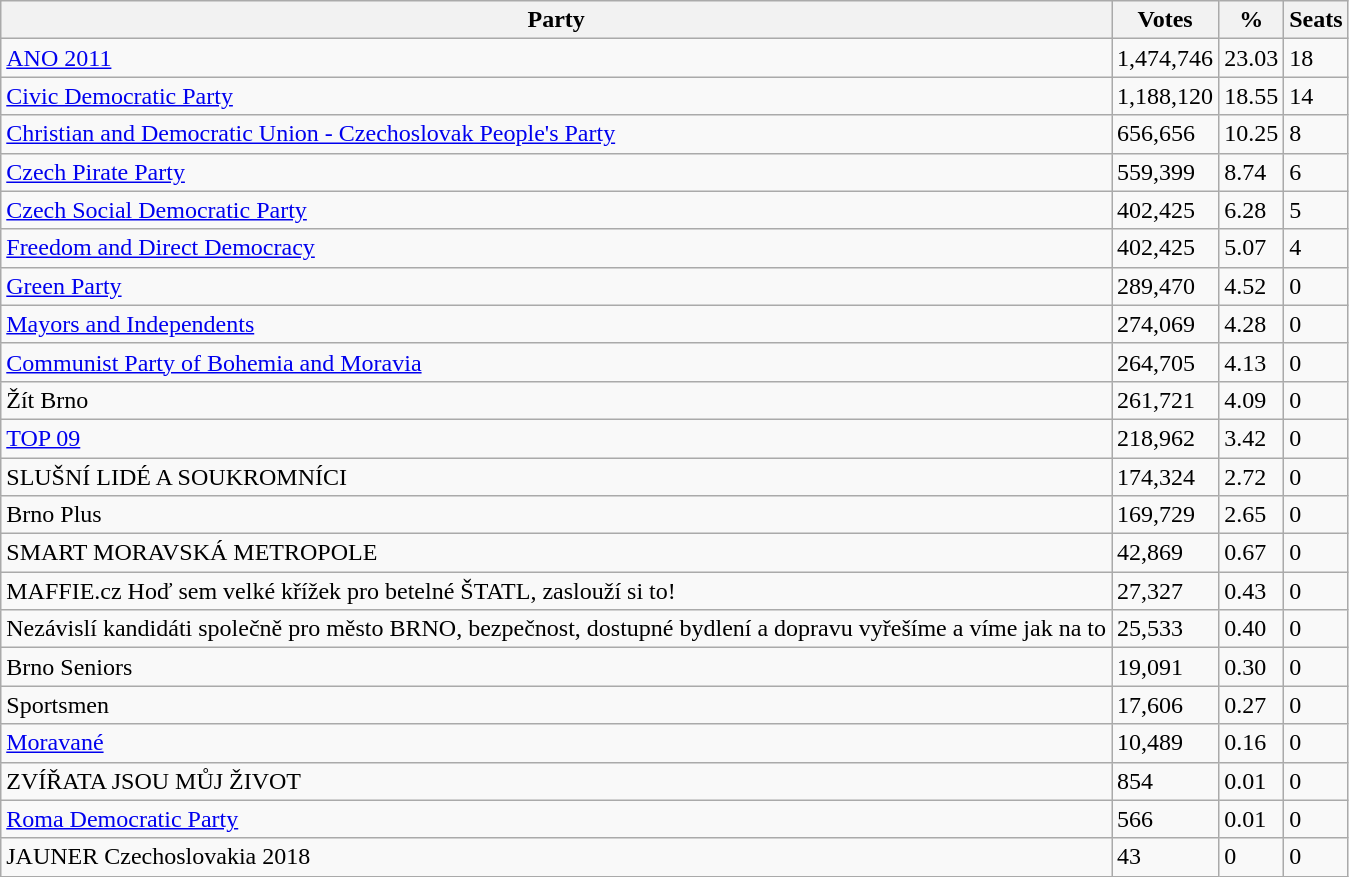<table class="wikitable">
<tr>
<th>Party</th>
<th>Votes</th>
<th>%</th>
<th>Seats</th>
</tr>
<tr>
<td><a href='#'>ANO 2011</a></td>
<td>1,474,746</td>
<td>23.03</td>
<td>18</td>
</tr>
<tr>
<td><a href='#'>Civic Democratic Party</a></td>
<td>1,188,120</td>
<td>18.55</td>
<td>14</td>
</tr>
<tr>
<td><a href='#'>Christian and Democratic Union - Czechoslovak People's Party</a></td>
<td>656,656</td>
<td>10.25</td>
<td>8</td>
</tr>
<tr>
<td><a href='#'>Czech Pirate Party</a></td>
<td>559,399</td>
<td>8.74</td>
<td>6</td>
</tr>
<tr>
<td><a href='#'>Czech Social Democratic Party</a></td>
<td>402,425</td>
<td>6.28</td>
<td>5</td>
</tr>
<tr>
<td><a href='#'>Freedom and Direct Democracy</a></td>
<td>402,425</td>
<td>5.07</td>
<td>4</td>
</tr>
<tr>
<td><a href='#'>Green Party</a></td>
<td>289,470</td>
<td>4.52</td>
<td>0</td>
</tr>
<tr>
<td><a href='#'>Mayors and Independents</a></td>
<td>274,069</td>
<td>4.28</td>
<td>0</td>
</tr>
<tr>
<td><a href='#'>Communist Party of Bohemia and Moravia</a></td>
<td>264,705</td>
<td>4.13</td>
<td>0</td>
</tr>
<tr>
<td>Žít Brno</td>
<td>261,721</td>
<td>4.09</td>
<td>0</td>
</tr>
<tr>
<td><a href='#'>TOP 09</a></td>
<td>218,962</td>
<td>3.42</td>
<td>0</td>
</tr>
<tr>
<td>SLUŠNÍ LIDÉ A SOUKROMNÍCI</td>
<td>174,324</td>
<td>2.72</td>
<td>0</td>
</tr>
<tr>
<td>Brno Plus</td>
<td>169,729</td>
<td>2.65</td>
<td>0</td>
</tr>
<tr>
<td>SMART MORAVSKÁ METROPOLE</td>
<td>42,869</td>
<td>0.67</td>
<td>0</td>
</tr>
<tr>
<td>MAFFIE.cz Hoď sem velké křížek pro betelné ŠTATL, zaslouží si to!</td>
<td>27,327</td>
<td>0.43</td>
<td>0</td>
</tr>
<tr>
<td>Nezávislí kandidáti společně pro město BRNO, bezpečnost, dostupné bydlení a dopravu vyřešíme a víme jak na to</td>
<td>25,533</td>
<td>0.40</td>
<td>0</td>
</tr>
<tr>
<td>Brno Seniors</td>
<td>19,091</td>
<td>0.30</td>
<td>0</td>
</tr>
<tr>
<td>Sportsmen</td>
<td>17,606</td>
<td>0.27</td>
<td>0</td>
</tr>
<tr>
<td><a href='#'>Moravané</a></td>
<td>10,489</td>
<td>0.16</td>
<td>0</td>
</tr>
<tr>
<td>ZVÍŘATA JSOU MŮJ ŽIVOT</td>
<td>854</td>
<td>0.01</td>
<td>0</td>
</tr>
<tr>
<td><a href='#'>Roma Democratic Party</a></td>
<td>566</td>
<td>0.01</td>
<td>0</td>
</tr>
<tr>
<td>JAUNER Czechoslovakia 2018</td>
<td>43</td>
<td>0</td>
<td>0</td>
</tr>
</table>
